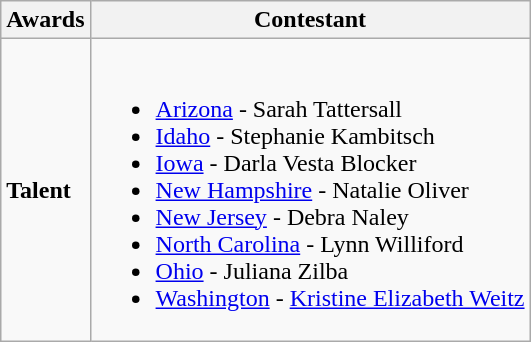<table class="wikitable">
<tr>
<th>Awards</th>
<th>Contestant</th>
</tr>
<tr>
<td><strong>Talent</strong></td>
<td><br><ul><li> <a href='#'>Arizona</a> - Sarah Tattersall</li><li> <a href='#'>Idaho</a> - Stephanie Kambitsch</li><li> <a href='#'>Iowa</a> - Darla Vesta Blocker</li><li> <a href='#'>New Hampshire</a> - Natalie Oliver</li><li> <a href='#'>New Jersey</a> - Debra Naley</li><li> <a href='#'>North Carolina</a> - Lynn Williford</li><li> <a href='#'>Ohio</a> - Juliana Zilba</li><li> <a href='#'>Washington</a> - <a href='#'>Kristine Elizabeth Weitz</a></li></ul></td>
</tr>
</table>
